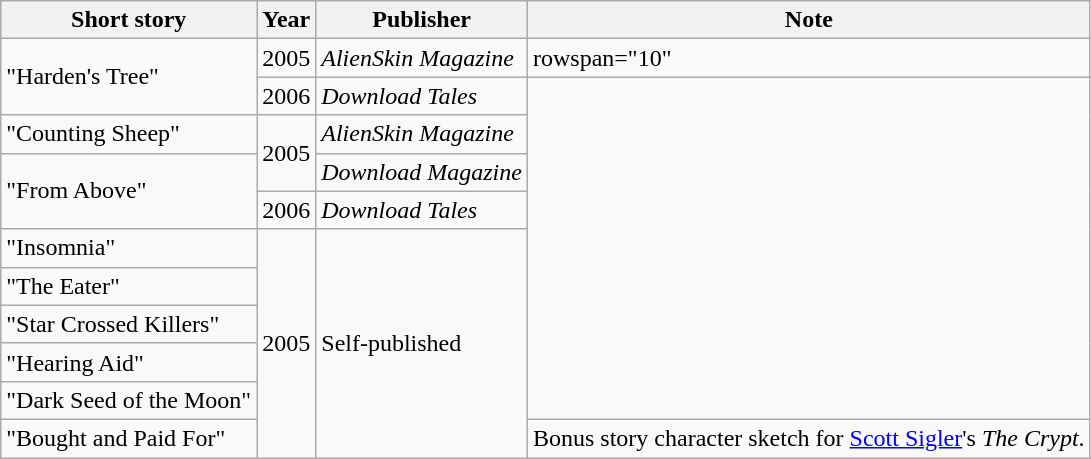<table class="wikitable">
<tr>
<th>Short story</th>
<th>Year</th>
<th>Publisher</th>
<th>Note</th>
</tr>
<tr>
<td rowspan="2">"Harden's Tree"</td>
<td>2005</td>
<td><em>AlienSkin Magazine</em></td>
<td>rowspan="10" </td>
</tr>
<tr>
<td>2006</td>
<td><em>Download Tales</em></td>
</tr>
<tr>
<td>"Counting Sheep"</td>
<td rowspan="2">2005</td>
<td><em>AlienSkin Magazine</em></td>
</tr>
<tr>
<td rowspan="2">"From Above"</td>
<td><em>Download Magazine</em></td>
</tr>
<tr>
<td>2006</td>
<td><em>Download Tales</em></td>
</tr>
<tr>
<td>"Insomnia"</td>
<td rowspan="6">2005</td>
<td rowspan="6">Self-published</td>
</tr>
<tr>
<td>"The Eater"</td>
</tr>
<tr>
<td>"Star Crossed Killers"</td>
</tr>
<tr>
<td>"Hearing Aid"</td>
</tr>
<tr>
<td>"Dark Seed of the Moon"</td>
</tr>
<tr>
<td>"Bought and Paid For"</td>
<td>Bonus story character sketch for <a href='#'>Scott Sigler</a>'s <em>The Crypt</em>.</td>
</tr>
</table>
